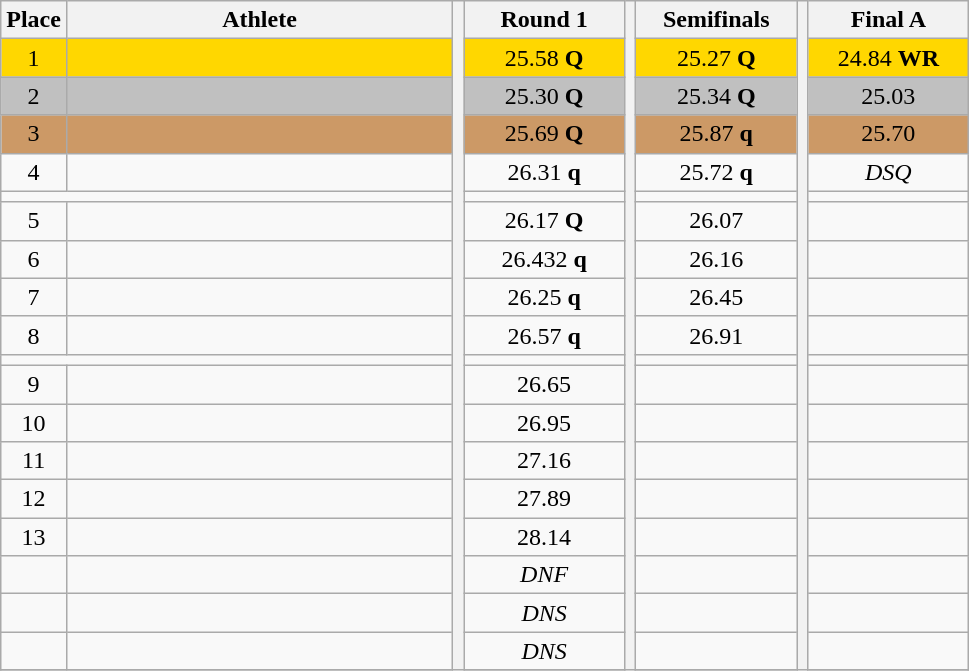<table class="wikitable" style="text-align:center">
<tr>
<th>Place</th>
<th width=250>Athlete</th>
<th rowspan=31></th>
<th width=100>Round 1</th>
<th rowspan=31></th>
<th width=100>Semifinals</th>
<th rowspan=31></th>
<th width=100>Final A</th>
</tr>
<tr bgcolor=gold>
<td>1</td>
<td align=left></td>
<td>25.58 <strong>Q</strong></td>
<td>25.27 <strong>Q</strong></td>
<td>24.84 <strong>WR</strong></td>
</tr>
<tr bgcolor=silver>
<td>2</td>
<td align=left></td>
<td>25.30 <strong>Q</strong></td>
<td>25.34 <strong>Q</strong></td>
<td>25.03</td>
</tr>
<tr bgcolor=cc9966>
<td>3</td>
<td align=left></td>
<td>25.69 <strong>Q</strong></td>
<td>25.87 <strong>q</strong></td>
<td>25.70</td>
</tr>
<tr>
<td>4</td>
<td align=left></td>
<td>26.31 <strong>q</strong></td>
<td>25.72 <strong>q</strong></td>
<td><em>DSQ</em></td>
</tr>
<tr>
<td colspan=10></td>
</tr>
<tr>
<td>5</td>
<td align=left></td>
<td>26.17 <strong>Q</strong></td>
<td>26.07</td>
<td></td>
</tr>
<tr>
<td>6</td>
<td align=left></td>
<td>26.432 <strong>q</strong></td>
<td>26.16</td>
<td></td>
</tr>
<tr>
<td>7</td>
<td align=left></td>
<td>26.25 <strong>q</strong></td>
<td>26.45</td>
<td></td>
</tr>
<tr>
<td>8</td>
<td align=left></td>
<td>26.57 <strong>q</strong></td>
<td>26.91</td>
<td></td>
</tr>
<tr>
<td colspan=10></td>
</tr>
<tr>
<td>9</td>
<td align=left></td>
<td>26.65</td>
<td></td>
<td></td>
</tr>
<tr>
<td>10</td>
<td align=left></td>
<td>26.95</td>
<td></td>
<td></td>
</tr>
<tr>
<td>11</td>
<td align=left></td>
<td>27.16</td>
<td></td>
<td></td>
</tr>
<tr>
<td>12</td>
<td align=left></td>
<td>27.89</td>
<td></td>
<td></td>
</tr>
<tr>
<td>13</td>
<td align=left></td>
<td>28.14</td>
<td></td>
<td></td>
</tr>
<tr>
<td></td>
<td align=left></td>
<td><em>DNF</em></td>
<td></td>
<td></td>
</tr>
<tr>
<td></td>
<td align=left></td>
<td><em>DNS</em></td>
<td></td>
<td></td>
</tr>
<tr>
<td></td>
<td align=left></td>
<td><em>DNS</em></td>
<td></td>
<td></td>
</tr>
<tr>
</tr>
</table>
